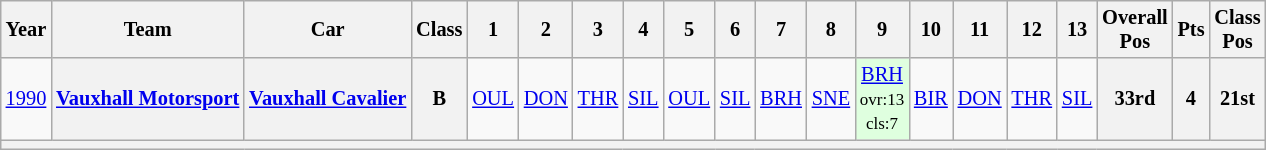<table class="wikitable" style="text-align:center; font-size:85%">
<tr>
<th>Year</th>
<th>Team</th>
<th>Car</th>
<th>Class</th>
<th>1</th>
<th>2</th>
<th>3</th>
<th>4</th>
<th>5</th>
<th>6</th>
<th>7</th>
<th>8</th>
<th>9</th>
<th>10</th>
<th>11</th>
<th>12</th>
<th>13</th>
<th>Overall<br>Pos</th>
<th>Pts</th>
<th>Class<br>Pos</th>
</tr>
<tr>
<td><a href='#'>1990</a></td>
<th nowrap><a href='#'>Vauxhall Motorsport</a></th>
<th nowrap><a href='#'>Vauxhall Cavalier</a></th>
<th><span>B</span></th>
<td><a href='#'>OUL</a></td>
<td><a href='#'>DON</a></td>
<td><a href='#'>THR</a></td>
<td><a href='#'>SIL</a></td>
<td><a href='#'>OUL</a></td>
<td><a href='#'>SIL</a></td>
<td><a href='#'>BRH</a></td>
<td><a href='#'>SNE</a></td>
<td style="background:#dfffdf;"><a href='#'>BRH</a><br><small>ovr:13<br>cls:7</small></td>
<td><a href='#'>BIR</a></td>
<td><a href='#'>DON</a></td>
<td><a href='#'>THR</a></td>
<td><a href='#'>SIL</a></td>
<th>33rd</th>
<th>4</th>
<th>21st</th>
</tr>
<tr>
<th colspan="20"></th>
</tr>
</table>
